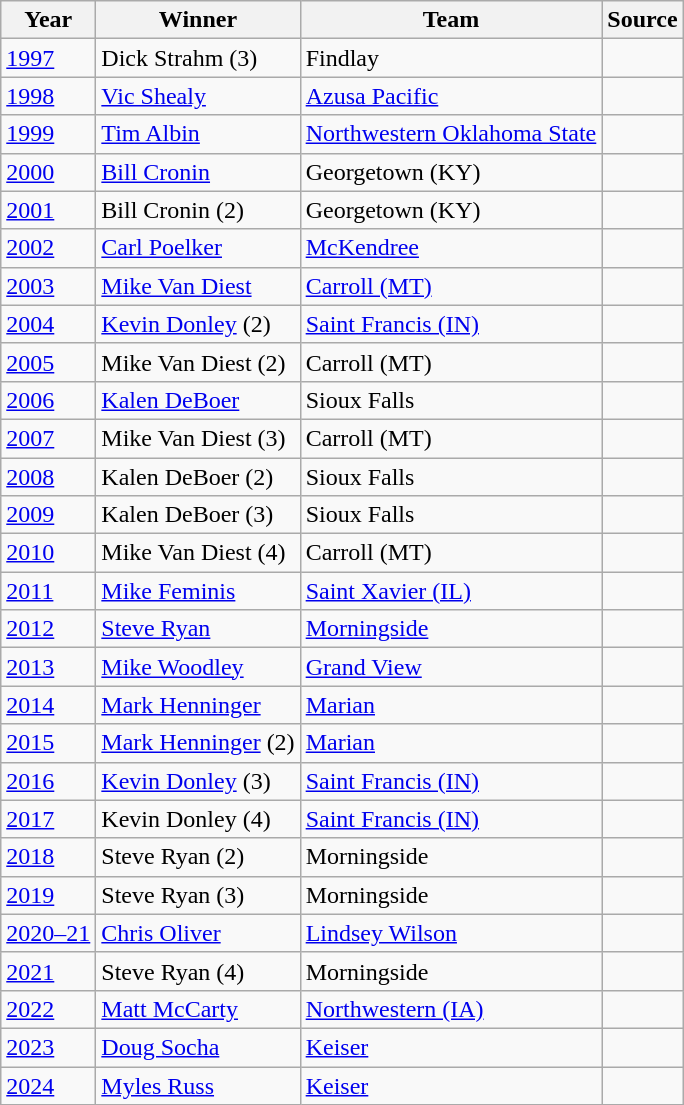<table class="wikitable">
<tr>
<th>Year</th>
<th>Winner</th>
<th>Team</th>
<th>Source</th>
</tr>
<tr>
<td><a href='#'>1997</a></td>
<td>Dick Strahm (3)</td>
<td>Findlay</td>
<td></td>
</tr>
<tr>
<td><a href='#'>1998</a></td>
<td><a href='#'>Vic Shealy</a></td>
<td><a href='#'>Azusa Pacific</a></td>
<td></td>
</tr>
<tr>
<td><a href='#'>1999</a></td>
<td><a href='#'>Tim Albin</a></td>
<td><a href='#'>Northwestern Oklahoma State</a></td>
<td></td>
</tr>
<tr>
<td><a href='#'>2000</a></td>
<td><a href='#'>Bill Cronin</a></td>
<td>Georgetown (KY)</td>
<td></td>
</tr>
<tr>
<td><a href='#'>2001</a></td>
<td>Bill Cronin (2)</td>
<td>Georgetown (KY)</td>
<td></td>
</tr>
<tr>
<td><a href='#'>2002</a></td>
<td><a href='#'>Carl Poelker</a></td>
<td><a href='#'>McKendree</a></td>
<td></td>
</tr>
<tr>
<td><a href='#'>2003</a></td>
<td><a href='#'>Mike Van Diest</a></td>
<td><a href='#'>Carroll (MT)</a></td>
<td></td>
</tr>
<tr>
<td><a href='#'>2004</a></td>
<td><a href='#'>Kevin Donley</a> (2)</td>
<td><a href='#'>Saint Francis (IN)</a></td>
<td></td>
</tr>
<tr>
<td><a href='#'>2005</a></td>
<td>Mike Van Diest (2)</td>
<td>Carroll (MT)</td>
<td></td>
</tr>
<tr>
<td><a href='#'>2006</a></td>
<td><a href='#'>Kalen DeBoer</a></td>
<td>Sioux Falls</td>
<td></td>
</tr>
<tr>
<td><a href='#'>2007</a></td>
<td>Mike Van Diest (3)</td>
<td>Carroll (MT)</td>
<td></td>
</tr>
<tr>
<td><a href='#'>2008</a></td>
<td>Kalen DeBoer (2)</td>
<td>Sioux Falls</td>
<td></td>
</tr>
<tr>
<td><a href='#'>2009</a></td>
<td>Kalen DeBoer (3)</td>
<td>Sioux Falls</td>
<td></td>
</tr>
<tr>
<td><a href='#'>2010</a></td>
<td>Mike Van Diest (4)</td>
<td>Carroll (MT)</td>
<td></td>
</tr>
<tr>
<td><a href='#'>2011</a></td>
<td><a href='#'>Mike Feminis</a></td>
<td><a href='#'>Saint Xavier (IL)</a></td>
<td></td>
</tr>
<tr>
<td><a href='#'>2012</a></td>
<td><a href='#'>Steve Ryan</a></td>
<td><a href='#'>Morningside</a></td>
<td></td>
</tr>
<tr>
<td><a href='#'>2013</a></td>
<td><a href='#'>Mike Woodley</a></td>
<td><a href='#'>Grand View</a></td>
<td></td>
</tr>
<tr>
<td><a href='#'>2014</a></td>
<td><a href='#'>Mark Henninger</a></td>
<td><a href='#'>Marian</a></td>
<td></td>
</tr>
<tr>
<td><a href='#'>2015</a></td>
<td><a href='#'>Mark Henninger</a> (2)</td>
<td><a href='#'>Marian</a></td>
<td></td>
</tr>
<tr>
<td><a href='#'>2016</a></td>
<td><a href='#'>Kevin Donley</a> (3)</td>
<td><a href='#'>Saint Francis (IN)</a></td>
<td></td>
</tr>
<tr>
<td><a href='#'>2017</a></td>
<td>Kevin Donley (4)</td>
<td><a href='#'>Saint Francis (IN)</a></td>
<td></td>
</tr>
<tr>
<td><a href='#'>2018</a></td>
<td>Steve Ryan (2)</td>
<td>Morningside</td>
<td></td>
</tr>
<tr>
<td><a href='#'>2019</a></td>
<td>Steve Ryan (3)</td>
<td>Morningside</td>
<td></td>
</tr>
<tr>
<td><a href='#'>2020–21</a></td>
<td><a href='#'>Chris Oliver</a></td>
<td><a href='#'>Lindsey Wilson</a></td>
<td></td>
</tr>
<tr>
<td><a href='#'>2021</a></td>
<td>Steve Ryan (4)</td>
<td>Morningside</td>
<td></td>
</tr>
<tr>
<td><a href='#'>2022</a></td>
<td><a href='#'>Matt McCarty</a></td>
<td><a href='#'>Northwestern (IA)</a></td>
<td></td>
</tr>
<tr>
<td><a href='#'>2023</a></td>
<td><a href='#'>Doug Socha</a></td>
<td><a href='#'>Keiser</a></td>
<td></td>
</tr>
<tr>
<td><a href='#'>2024</a></td>
<td><a href='#'>Myles Russ</a></td>
<td><a href='#'>Keiser</a></td>
<td></td>
</tr>
</table>
